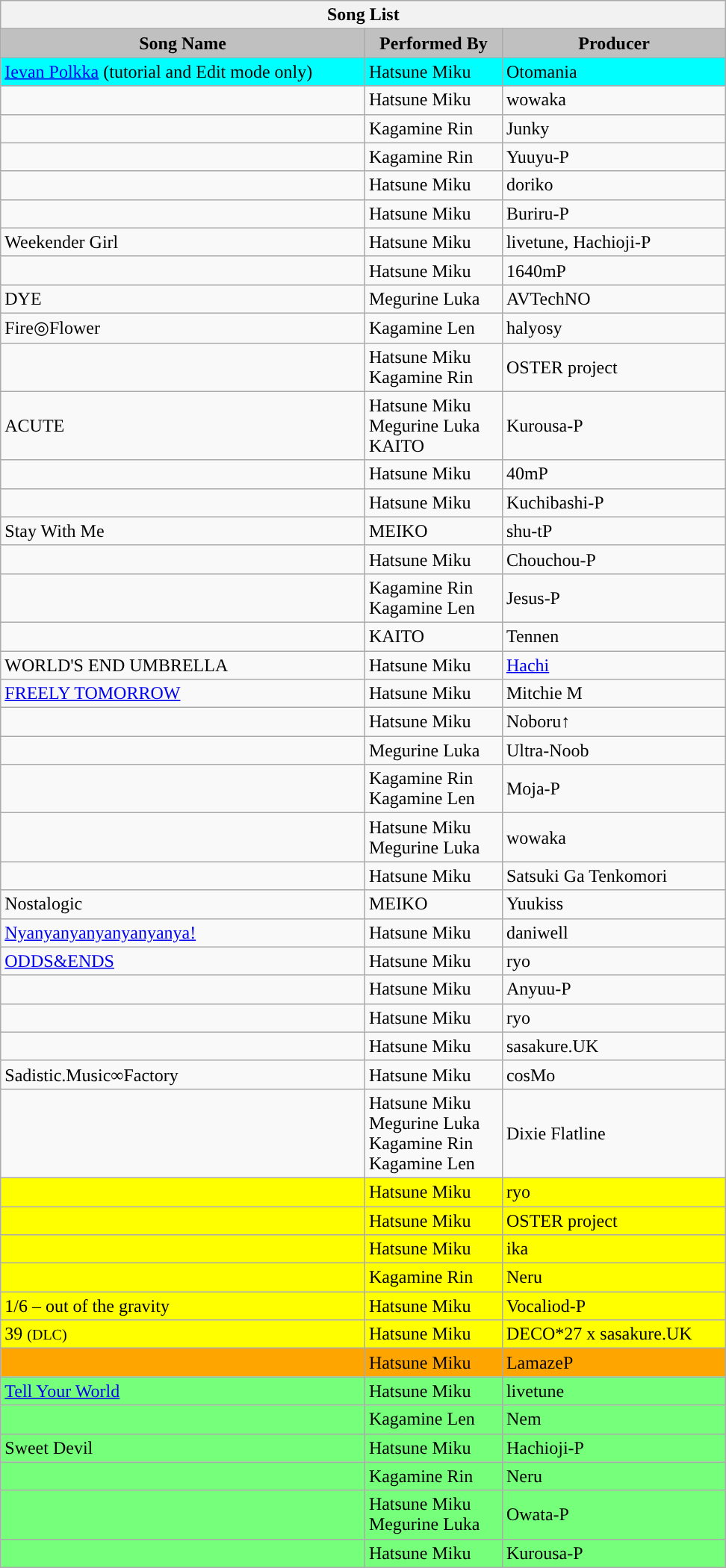<table class="wikitable">
<tr>
<th colspan="3" style="width: 40em">Song List</th>
</tr>
<tr>
<th style="background:silver;">Song Name</th>
<th style="background:silver;">Performed By</th>
<th style="background:silver;">Producer</th>
</tr>
<tr>
<td style="background:#0ff;"><a href='#'>Ievan Polkka</a> (tutorial and Edit mode only)</td>
<td style="background:#0ff">Hatsune Miku</td>
<td style="background:#0ff">Otomania</td>
</tr>
<tr>
<td></td>
<td>Hatsune Miku</td>
<td>wowaka</td>
</tr>
<tr>
<td></td>
<td>Kagamine Rin</td>
<td>Junky</td>
</tr>
<tr>
<td></td>
<td>Kagamine Rin</td>
<td>Yuuyu-P</td>
</tr>
<tr>
<td></td>
<td>Hatsune Miku</td>
<td>doriko</td>
</tr>
<tr>
<td></td>
<td>Hatsune Miku</td>
<td>Buriru-P</td>
</tr>
<tr>
<td>Weekender Girl</td>
<td>Hatsune Miku</td>
<td>livetune, Hachioji-P</td>
</tr>
<tr>
<td></td>
<td>Hatsune Miku</td>
<td>1640mP</td>
</tr>
<tr>
<td>DYE</td>
<td>Megurine Luka</td>
<td>AVTechNO</td>
</tr>
<tr>
<td>Fire◎Flower</td>
<td>Kagamine Len</td>
<td>halyosy</td>
</tr>
<tr>
<td></td>
<td>Hatsune Miku<br>Kagamine Rin</td>
<td>OSTER project</td>
</tr>
<tr>
<td>ACUTE</td>
<td>Hatsune Miku<br>Megurine Luka<br>KAITO</td>
<td>Kurousa-P</td>
</tr>
<tr>
<td></td>
<td>Hatsune Miku</td>
<td>40mP</td>
</tr>
<tr>
<td></td>
<td>Hatsune Miku</td>
<td>Kuchibashi-P</td>
</tr>
<tr>
<td>Stay With Me</td>
<td>MEIKO</td>
<td>shu-tP</td>
</tr>
<tr>
<td></td>
<td>Hatsune Miku</td>
<td>Chouchou-P</td>
</tr>
<tr>
<td></td>
<td>Kagamine Rin<br>Kagamine Len</td>
<td>Jesus-P</td>
</tr>
<tr>
<td></td>
<td>KAITO</td>
<td>Tennen</td>
</tr>
<tr>
<td>WORLD'S END UMBRELLA</td>
<td>Hatsune Miku</td>
<td><a href='#'>Hachi</a></td>
</tr>
<tr>
<td><a href='#'>FREELY TOMORROW</a></td>
<td>Hatsune Miku</td>
<td>Mitchie M</td>
</tr>
<tr>
<td></td>
<td>Hatsune Miku</td>
<td>Noboru↑</td>
</tr>
<tr>
<td></td>
<td>Megurine Luka</td>
<td>Ultra-Noob</td>
</tr>
<tr>
<td></td>
<td>Kagamine Rin<br>Kagamine Len</td>
<td>Moja-P</td>
</tr>
<tr>
<td></td>
<td>Hatsune Miku<br>Megurine Luka</td>
<td>wowaka</td>
</tr>
<tr>
<td></td>
<td>Hatsune Miku</td>
<td>Satsuki Ga Tenkomori</td>
</tr>
<tr>
<td>Nostalogic</td>
<td>MEIKO</td>
<td>Yuukiss</td>
</tr>
<tr>
<td><a href='#'>Nyanyanyanyanyanyanya!</a></td>
<td>Hatsune Miku</td>
<td>daniwell</td>
</tr>
<tr>
<td><a href='#'>ODDS&ENDS</a></td>
<td>Hatsune Miku</td>
<td>ryo</td>
</tr>
<tr>
<td></td>
<td>Hatsune Miku</td>
<td>Anyuu-P</td>
</tr>
<tr>
<td></td>
<td>Hatsune Miku</td>
<td>ryo</td>
</tr>
<tr>
<td></td>
<td>Hatsune Miku</td>
<td>sasakure.UK</td>
</tr>
<tr>
<td>Sadistic.Music∞Factory</td>
<td>Hatsune Miku</td>
<td>cosMo</td>
</tr>
<tr>
<td></td>
<td>Hatsune Miku<br>Megurine Luka<br>Kagamine Rin<br>Kagamine Len</td>
<td>Dixie Flatline</td>
</tr>
<tr bgcolor="yellow">
<td></td>
<td>Hatsune Miku</td>
<td>ryo</td>
</tr>
<tr bgcolor="yellow">
<td></td>
<td>Hatsune Miku</td>
<td>OSTER project</td>
</tr>
<tr bgcolor="yellow">
<td></td>
<td>Hatsune Miku</td>
<td>ika</td>
</tr>
<tr bgcolor="yellow">
<td></td>
<td>Kagamine Rin</td>
<td>Neru</td>
</tr>
<tr bgcolor="yellow">
<td>1/6 – out of the gravity</td>
<td>Hatsune Miku</td>
<td>Vocaliod-P</td>
</tr>
<tr bgcolor="yellow">
<td>39 <small>(DLC)</small></td>
<td>Hatsune Miku</td>
<td>DECO*27 x sasakure.UK</td>
</tr>
<tr bgcolor="orange">
<td></td>
<td>Hatsune Miku</td>
<td>LamazeP</td>
</tr>
<tr bgcolor="76FF7A">
<td><a href='#'>Tell Your World</a></td>
<td>Hatsune Miku</td>
<td>livetune</td>
</tr>
<tr bgcolor="76FF7A">
<td></td>
<td>Kagamine Len</td>
<td>Nem</td>
</tr>
<tr bgcolor="76FF7A">
<td>Sweet Devil</td>
<td>Hatsune Miku</td>
<td>Hachioji-P</td>
</tr>
<tr bgcolor="76FF7A">
<td></td>
<td>Kagamine Rin</td>
<td>Neru</td>
</tr>
<tr bgcolor="76FF7A">
<td></td>
<td>Hatsune Miku<br>Megurine Luka</td>
<td>Owata-P</td>
</tr>
<tr bgcolor="76FF7A">
<td></td>
<td>Hatsune Miku</td>
<td>Kurousa-P</td>
</tr>
</table>
